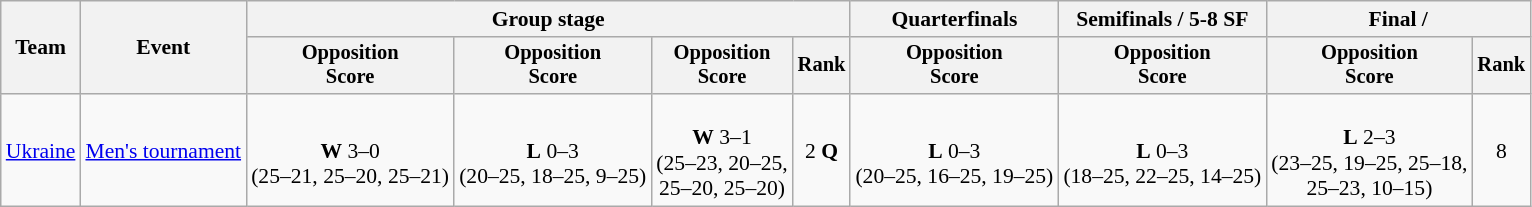<table class="wikitable" style="text-align:center; font-size:90%">
<tr>
<th rowspan=2>Team</th>
<th rowspan=2>Event</th>
<th colspan=4>Group stage</th>
<th>Quarterfinals</th>
<th>Semifinals / 5-8 SF</th>
<th colspan=2>Final / </th>
</tr>
<tr style="font-size:95%">
<th>Opposition<br>Score</th>
<th>Opposition<br>Score</th>
<th>Opposition<br>Score</th>
<th>Rank</th>
<th>Opposition<br>Score</th>
<th>Opposition<br>Score</th>
<th>Opposition<br>Score</th>
<th>Rank</th>
</tr>
<tr>
<td align=left><a href='#'>Ukraine</a></td>
<td align=left><a href='#'>Men's tournament</a></td>
<td><br><strong>W</strong> 3–0<br>(25–21, 25–20, 25–21)</td>
<td><br><strong>L</strong> 0–3<br>(20–25, 18–25, 9–25)</td>
<td><br><strong>W</strong> 3–1<br>(25–23, 20–25,<br>25–20, 25–20)</td>
<td>2 <strong>Q</strong></td>
<td><br><strong>L</strong> 0–3<br>(20–25, 16–25, 19–25)</td>
<td><br><strong>L</strong> 0–3<br>(18–25, 22–25, 14–25)</td>
<td><br><strong>L</strong> 2–3<br>(23–25, 19–25, 25–18,<br>25–23, 10–15)</td>
<td>8</td>
</tr>
</table>
